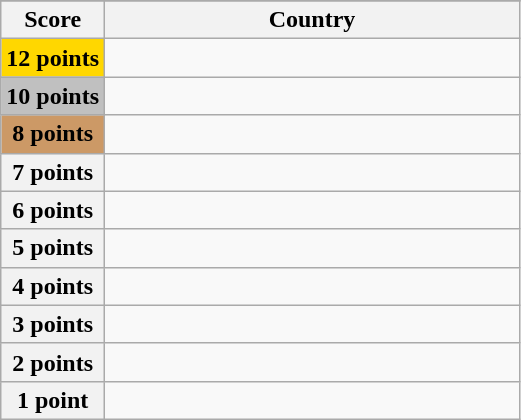<table class="wikitable">
<tr>
</tr>
<tr>
<th scope="col" width="20%">Score</th>
<th scope="col">Country</th>
</tr>
<tr>
<th scope="row" style="background:gold">12 points</th>
<td></td>
</tr>
<tr>
<th scope="row" style="background:silver">10 points</th>
<td></td>
</tr>
<tr>
<th scope="row" style="background:#CC9966">8 points</th>
<td></td>
</tr>
<tr>
<th scope="row">7 points</th>
<td></td>
</tr>
<tr>
<th scope="row">6 points</th>
<td></td>
</tr>
<tr>
<th scope="row">5 points</th>
<td></td>
</tr>
<tr>
<th scope="row">4 points</th>
<td></td>
</tr>
<tr>
<th scope="row">3 points</th>
<td></td>
</tr>
<tr>
<th scope="row">2 points</th>
<td></td>
</tr>
<tr>
<th scope="row">1 point</th>
<td></td>
</tr>
</table>
